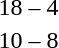<table style="text-align:center">
<tr>
<th width=200></th>
<th width=100></th>
<th width=200></th>
</tr>
<tr>
<td align=right><strong></strong></td>
<td>18 – 4</td>
<td align=left></td>
</tr>
<tr>
<td align=right><strong></strong></td>
<td>10 – 8</td>
<td align=left></td>
</tr>
</table>
